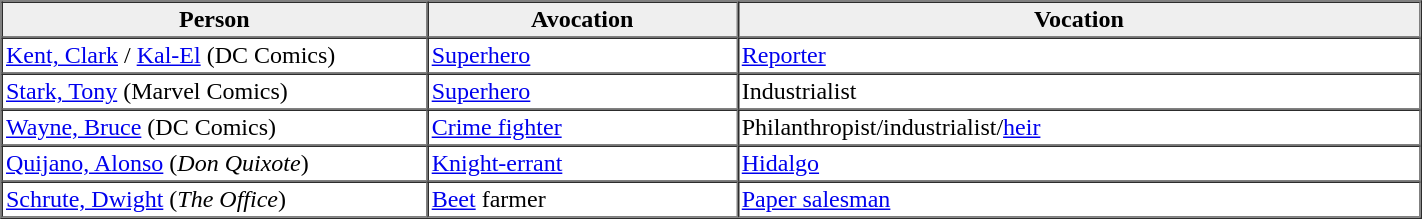<table border=1 cellpadding=2 cellspacing=0 width=75%>
<tr style="background:#efefef">
<th width=30%>Person</th>
<th>Avocation</th>
<th>Vocation</th>
</tr>
<tr>
<td><a href='#'>Kent, Clark</a> / <a href='#'>Kal-El</a> (DC Comics)</td>
<td><a href='#'>Superhero</a></td>
<td><a href='#'>Reporter</a></td>
</tr>
<tr>
<td><a href='#'>Stark, Tony</a> (Marvel Comics)</td>
<td><a href='#'>Superhero</a></td>
<td>Industrialist</td>
</tr>
<tr>
<td><a href='#'>Wayne, Bruce</a> (DC Comics)</td>
<td><a href='#'>Crime fighter</a></td>
<td>Philanthropist/industrialist/<a href='#'>heir</a></td>
</tr>
<tr>
<td><a href='#'>Quijano, Alonso</a> (<em>Don Quixote</em>)</td>
<td><a href='#'>Knight-errant</a></td>
<td><a href='#'>Hidalgo</a></td>
</tr>
<tr>
<td><a href='#'>Schrute, Dwight</a> (<em>The Office</em>)</td>
<td><a href='#'>Beet</a> farmer</td>
<td><a href='#'>Paper salesman</a></td>
</tr>
</table>
